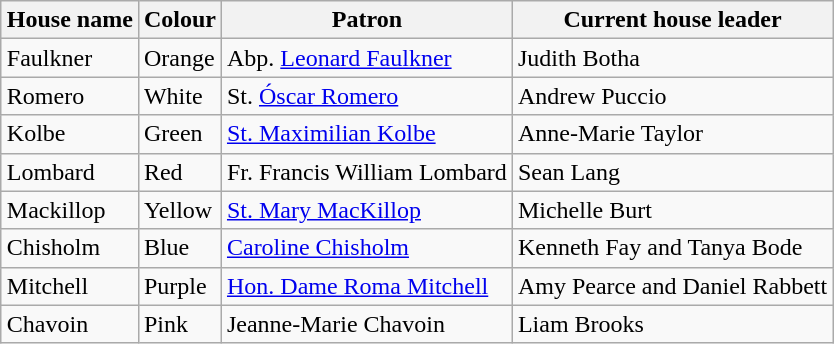<table class="wikitable" style="margin:auto;">
<tr>
<th>House name</th>
<th>Colour</th>
<th>Patron</th>
<th>Current house leader</th>
</tr>
<tr>
<td>Faulkner</td>
<td>Orange</td>
<td>Abp. <a href='#'>Leonard Faulkner</a></td>
<td>Judith Botha</td>
</tr>
<tr>
<td>Romero</td>
<td>White</td>
<td>St. <a href='#'>Óscar Romero</a></td>
<td>Andrew Puccio</td>
</tr>
<tr>
<td>Kolbe</td>
<td>Green</td>
<td><a href='#'>St. Maximilian Kolbe</a></td>
<td>Anne-Marie Taylor</td>
</tr>
<tr>
<td>Lombard</td>
<td>Red</td>
<td>Fr. Francis William Lombard</td>
<td>Sean Lang</td>
</tr>
<tr>
<td>Mackillop</td>
<td>Yellow</td>
<td><a href='#'>St. Mary MacKillop</a></td>
<td>Michelle Burt</td>
</tr>
<tr>
<td>Chisholm</td>
<td>Blue</td>
<td><a href='#'>Caroline Chisholm</a></td>
<td>Kenneth Fay and Tanya Bode</td>
</tr>
<tr>
<td>Mitchell</td>
<td>Purple</td>
<td><a href='#'>Hon. Dame Roma Mitchell</a></td>
<td>Amy Pearce and Daniel Rabbett</td>
</tr>
<tr>
<td>Chavoin</td>
<td>Pink</td>
<td>Jeanne-Marie Chavoin</td>
<td>Liam Brooks</td>
</tr>
</table>
